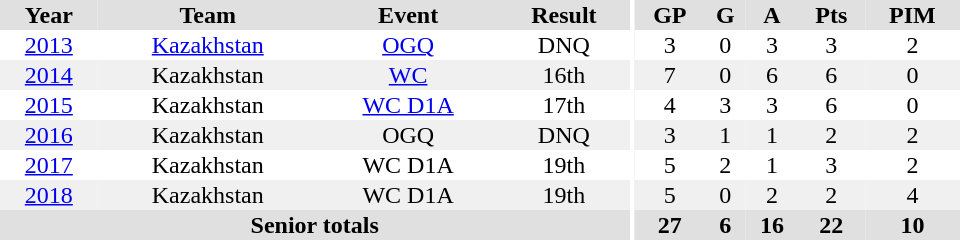<table border="0" cellpadding="1" cellspacing="0" ID="Table3" style="text-align:center; width:40em">
<tr ALIGN="center" bgcolor="#e0e0e0">
<th>Year</th>
<th>Team</th>
<th>Event</th>
<th>Result</th>
<th rowspan="99" bgcolor="#ffffff"></th>
<th>GP</th>
<th>G</th>
<th>A</th>
<th>Pts</th>
<th>PIM</th>
</tr>
<tr>
<td><a href='#'>2013</a></td>
<td><a href='#'>Kazakhstan</a></td>
<td><a href='#'>OGQ</a></td>
<td>DNQ</td>
<td>3</td>
<td>0</td>
<td>3</td>
<td>3</td>
<td>2</td>
</tr>
<tr bgcolor="#f0f0f0">
<td><a href='#'>2014</a></td>
<td>Kazakhstan</td>
<td><a href='#'>WC</a></td>
<td>16th</td>
<td>7</td>
<td>0</td>
<td>6</td>
<td>6</td>
<td>0</td>
</tr>
<tr>
<td><a href='#'>2015</a></td>
<td>Kazakhstan</td>
<td><a href='#'>WC D1A</a></td>
<td>17th</td>
<td>4</td>
<td>3</td>
<td>3</td>
<td>6</td>
<td>0</td>
</tr>
<tr bgcolor="#f0f0f0">
<td><a href='#'>2016</a></td>
<td>Kazakhstan</td>
<td>OGQ</td>
<td>DNQ</td>
<td>3</td>
<td>1</td>
<td>1</td>
<td>2</td>
<td>2</td>
</tr>
<tr>
<td><a href='#'>2017</a></td>
<td>Kazakhstan</td>
<td>WC D1A</td>
<td>19th</td>
<td>5</td>
<td>2</td>
<td>1</td>
<td>3</td>
<td>2</td>
</tr>
<tr bgcolor="#f0f0f0">
<td><a href='#'>2018</a></td>
<td>Kazakhstan</td>
<td>WC D1A</td>
<td>19th</td>
<td>5</td>
<td>0</td>
<td>2</td>
<td>2</td>
<td>4</td>
</tr>
<tr style="background:#e0e0e0;">
<th colspan=4>Senior totals</th>
<th>27</th>
<th>6</th>
<th>16</th>
<th>22</th>
<th>10</th>
</tr>
</table>
